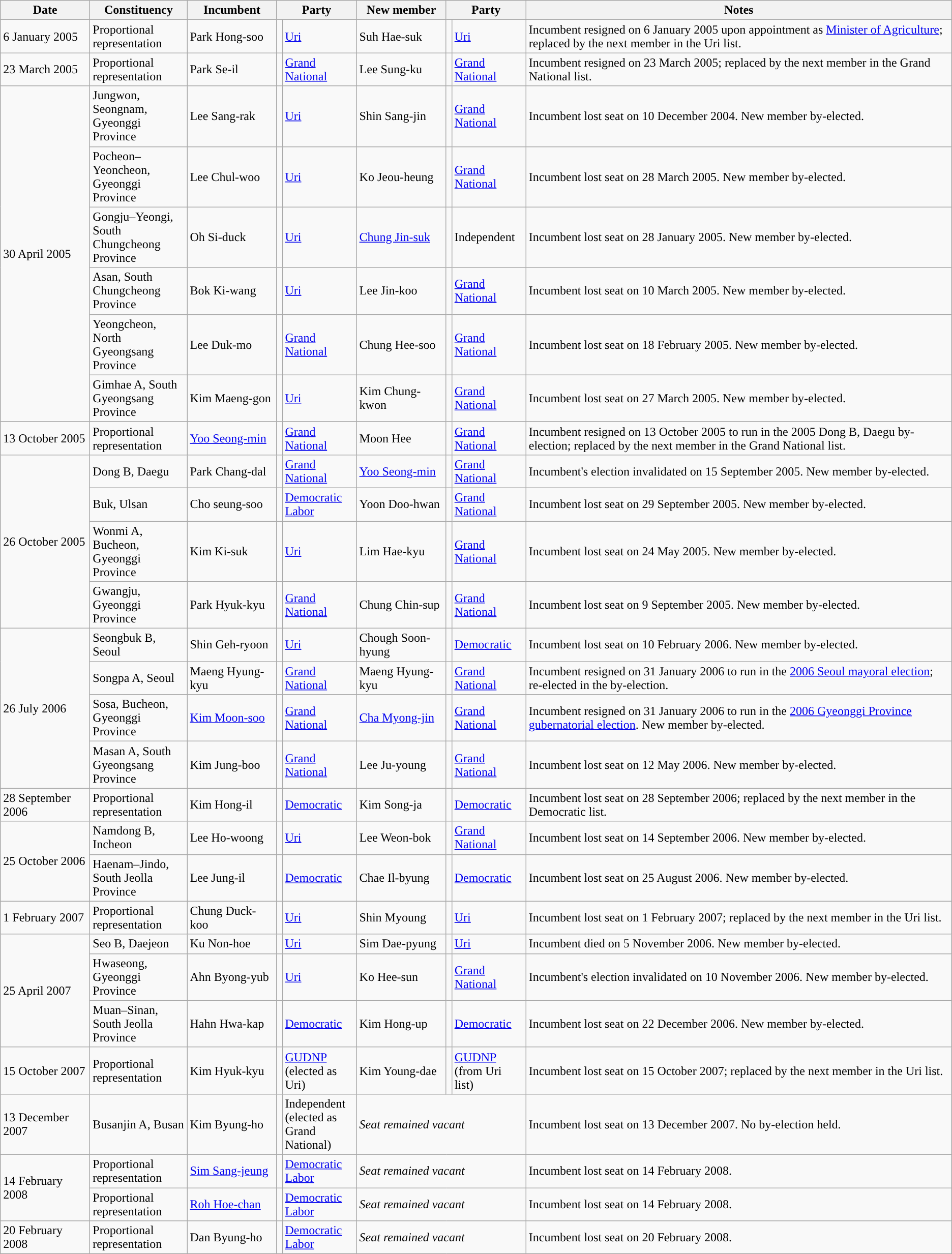<table class="wikitable sortable plainrowheaders">
<tr>
<th width="110px">Date</th>
<th width="120px">Constituency</th>
<th width="110px">Incumbent</th>
<th colspan="2">Party</th>
<th width="110px">New member</th>
<th colspan="2">Party</th>
<th class="unsortable">Notes</th>
</tr>
<tr>
<td>6 January 2005</td>
<td>Proportional representation</td>
<td>Park Hong-soo</td>
<td bgcolor=></td>
<td width="90px"><a href='#'>Uri</a></td>
<td>Suh Hae-suk</td>
<td></td>
<td width="90px"><a href='#'>Uri</a></td>
<td>Incumbent resigned on 6 January 2005 upon appointment as <a href='#'>Minister of Agriculture</a>; replaced by the next member in the Uri list.</td>
</tr>
<tr>
<td>23 March 2005</td>
<td>Proportional representation</td>
<td>Park Se-il</td>
<td></td>
<td><a href='#'>Grand National</a></td>
<td>Lee Sung-ku</td>
<td></td>
<td><a href='#'>Grand National</a></td>
<td>Incumbent resigned on 23 March 2005; replaced by the next member in the Grand National list.</td>
</tr>
<tr>
<td rowspan="6">30 April 2005</td>
<td>Jungwon, Seongnam, Gyeonggi Province</td>
<td>Lee Sang-rak</td>
<td></td>
<td><a href='#'>Uri</a></td>
<td>Shin Sang-jin</td>
<td></td>
<td><a href='#'>Grand National</a></td>
<td>Incumbent lost seat on 10 December 2004. New member by-elected.</td>
</tr>
<tr>
<td>Pocheon–Yeoncheon, Gyeonggi Province</td>
<td>Lee Chul-woo</td>
<td></td>
<td><a href='#'>Uri</a></td>
<td>Ko Jeou-heung</td>
<td></td>
<td><a href='#'>Grand National</a></td>
<td>Incumbent lost seat on 28 March 2005. New member by-elected.</td>
</tr>
<tr>
<td>Gongju–Yeongi, South Chungcheong Province</td>
<td>Oh Si-duck</td>
<td></td>
<td><a href='#'>Uri</a></td>
<td><a href='#'>Chung Jin-suk</a></td>
<td></td>
<td>Independent</td>
<td>Incumbent lost seat on 28 January 2005. New member by-elected.</td>
</tr>
<tr>
<td>Asan, South Chungcheong Province</td>
<td>Bok Ki-wang</td>
<td></td>
<td><a href='#'>Uri</a></td>
<td>Lee Jin-koo</td>
<td></td>
<td><a href='#'>Grand National</a></td>
<td>Incumbent lost seat on 10 March 2005. New member by-elected.</td>
</tr>
<tr>
<td>Yeongcheon, North Gyeongsang Province</td>
<td>Lee Duk-mo</td>
<td></td>
<td><a href='#'>Grand National</a></td>
<td>Chung Hee-soo</td>
<td></td>
<td><a href='#'>Grand National</a></td>
<td>Incumbent lost seat on 18 February 2005. New member by-elected.</td>
</tr>
<tr>
<td>Gimhae A, South Gyeongsang Province</td>
<td>Kim Maeng-gon</td>
<td></td>
<td><a href='#'>Uri</a></td>
<td>Kim Chung-kwon</td>
<td></td>
<td><a href='#'>Grand National</a></td>
<td>Incumbent lost seat on 27 March 2005. New member by-elected.</td>
</tr>
<tr>
<td>13 October 2005</td>
<td>Proportional representation</td>
<td><a href='#'>Yoo Seong-min</a></td>
<td></td>
<td><a href='#'>Grand National</a></td>
<td>Moon Hee</td>
<td></td>
<td><a href='#'>Grand National</a></td>
<td>Incumbent resigned on 13 October 2005 to run in the 2005 Dong B, Daegu by-election; replaced by the next member in the Grand National list.</td>
</tr>
<tr>
<td rowspan="4">26 October 2005</td>
<td>Dong B, Daegu</td>
<td>Park Chang-dal</td>
<td></td>
<td><a href='#'>Grand National</a></td>
<td><a href='#'>Yoo Seong-min</a></td>
<td></td>
<td><a href='#'>Grand National</a></td>
<td>Incumbent's election invalidated on 15 September 2005. New member by-elected.</td>
</tr>
<tr>
<td>Buk, Ulsan</td>
<td>Cho seung-soo</td>
<td></td>
<td><a href='#'>Democratic Labor</a></td>
<td>Yoon Doo-hwan</td>
<td></td>
<td><a href='#'>Grand National</a></td>
<td>Incumbent lost seat on 29 September 2005. New member by-elected.</td>
</tr>
<tr>
<td>Wonmi A, Bucheon, Gyeonggi Province</td>
<td>Kim Ki-suk</td>
<td></td>
<td><a href='#'>Uri</a></td>
<td>Lim Hae-kyu</td>
<td></td>
<td><a href='#'>Grand National</a></td>
<td>Incumbent lost seat on 24 May 2005. New member by-elected.</td>
</tr>
<tr>
<td>Gwangju, Gyeonggi Province</td>
<td>Park Hyuk-kyu</td>
<td></td>
<td><a href='#'>Grand National</a></td>
<td>Chung Chin-sup</td>
<td></td>
<td><a href='#'>Grand National</a></td>
<td>Incumbent lost seat on 9 September 2005. New member by-elected.</td>
</tr>
<tr>
<td rowspan="4">26 July 2006</td>
<td>Seongbuk B, Seoul</td>
<td>Shin Geh-ryoon</td>
<td></td>
<td><a href='#'>Uri</a></td>
<td>Chough Soon-hyung</td>
<td></td>
<td><a href='#'>Democratic</a></td>
<td>Incumbent lost seat on 10 February 2006. New member by-elected.</td>
</tr>
<tr>
<td>Songpa A, Seoul</td>
<td>Maeng Hyung-kyu</td>
<td></td>
<td><a href='#'>Grand National</a></td>
<td>Maeng Hyung-kyu</td>
<td></td>
<td><a href='#'>Grand National</a></td>
<td>Incumbent resigned on 31 January 2006 to run in the <a href='#'>2006 Seoul mayoral election</a>; re-elected in the by-election.</td>
</tr>
<tr>
<td>Sosa, Bucheon, Gyeonggi Province</td>
<td><a href='#'>Kim Moon-soo</a></td>
<td></td>
<td><a href='#'>Grand National</a></td>
<td><a href='#'>Cha Myong-jin</a></td>
<td></td>
<td><a href='#'>Grand National</a></td>
<td>Incumbent resigned on 31 January 2006 to run in the <a href='#'>2006 Gyeonggi Province gubernatorial election</a>. New member by-elected.</td>
</tr>
<tr>
<td>Masan A, South Gyeongsang Province</td>
<td>Kim Jung-boo</td>
<td></td>
<td><a href='#'>Grand National</a></td>
<td>Lee Ju-young</td>
<td></td>
<td><a href='#'>Grand National</a></td>
<td>Incumbent lost seat on 12 May 2006. New member by-elected.</td>
</tr>
<tr>
<td>28 September 2006</td>
<td>Proportional representation</td>
<td>Kim Hong-il</td>
<td></td>
<td><a href='#'>Democratic</a></td>
<td>Kim Song-ja</td>
<td></td>
<td><a href='#'>Democratic</a></td>
<td>Incumbent lost seat on 28 September 2006; replaced by the next member in the Democratic list.</td>
</tr>
<tr>
<td rowspan="2">25 October 2006</td>
<td>Namdong B, Incheon</td>
<td>Lee Ho-woong</td>
<td></td>
<td><a href='#'>Uri</a></td>
<td>Lee Weon-bok</td>
<td></td>
<td><a href='#'>Grand National</a></td>
<td>Incumbent lost seat on 14 September 2006. New member by-elected.</td>
</tr>
<tr>
<td>Haenam–Jindo, South Jeolla Province</td>
<td>Lee Jung-il</td>
<td></td>
<td><a href='#'>Democratic</a></td>
<td>Chae Il-byung</td>
<td></td>
<td><a href='#'>Democratic</a></td>
<td>Incumbent lost seat on 25 August 2006. New member by-elected.</td>
</tr>
<tr>
<td>1 February 2007</td>
<td>Proportional representation</td>
<td>Chung Duck-koo</td>
<td></td>
<td><a href='#'>Uri</a></td>
<td>Shin Myoung</td>
<td></td>
<td><a href='#'>Uri</a></td>
<td>Incumbent lost seat on 1 February 2007; replaced by the next member in the Uri list.</td>
</tr>
<tr>
<td rowspan="3">25 April 2007</td>
<td>Seo B, Daejeon</td>
<td>Ku Non-hoe</td>
<td></td>
<td><a href='#'>Uri</a></td>
<td>Sim Dae-pyung</td>
<td></td>
<td><a href='#'>Uri</a></td>
<td>Incumbent died on 5 November 2006. New member by-elected.</td>
</tr>
<tr>
<td>Hwaseong, Gyeonggi Province</td>
<td>Ahn Byong-yub</td>
<td></td>
<td><a href='#'>Uri</a></td>
<td>Ko Hee-sun</td>
<td></td>
<td><a href='#'>Grand National</a></td>
<td>Incumbent's election invalidated on 10 November 2006. New member by-elected.</td>
</tr>
<tr>
<td>Muan–Sinan, South Jeolla Province</td>
<td>Hahn Hwa-kap</td>
<td></td>
<td><a href='#'>Democratic</a></td>
<td>Kim Hong-up</td>
<td></td>
<td><a href='#'>Democratic</a></td>
<td>Incumbent lost seat on 22 December 2006. New member by-elected.</td>
</tr>
<tr>
<td>15 October 2007</td>
<td>Proportional representation</td>
<td>Kim Hyuk-kyu</td>
<td></td>
<td><a href='#'>GUDNP</a> (elected as Uri)</td>
<td>Kim Young-dae</td>
<td></td>
<td><a href='#'>GUDNP</a> (from Uri list)</td>
<td>Incumbent lost seat on 15 October 2007; replaced by the next member in the Uri list.</td>
</tr>
<tr>
<td>13 December 2007</td>
<td>Busanjin A, Busan</td>
<td>Kim Byung-ho</td>
<td></td>
<td>Independent (elected as Grand National)</td>
<td colspan="3"><em>Seat remained vacant</em></td>
<td>Incumbent lost seat on 13 December 2007. No by-election held.</td>
</tr>
<tr>
<td rowspan="2">14 February 2008</td>
<td>Proportional representation</td>
<td><a href='#'>Sim Sang-jeung</a></td>
<td></td>
<td><a href='#'>Democratic Labor</a></td>
<td colspan="3"><em>Seat remained vacant</em></td>
<td>Incumbent lost seat on 14 February 2008.</td>
</tr>
<tr>
<td>Proportional representation</td>
<td><a href='#'>Roh Hoe-chan</a></td>
<td></td>
<td><a href='#'>Democratic Labor</a></td>
<td colspan="3"><em>Seat remained vacant</em></td>
<td>Incumbent lost seat on 14 February 2008.</td>
</tr>
<tr>
<td>20 February 2008</td>
<td>Proportional representation</td>
<td>Dan Byung-ho</td>
<td></td>
<td><a href='#'>Democratic Labor</a></td>
<td colspan="3"><em>Seat remained vacant</em></td>
<td>Incumbent lost seat on 20 February 2008.</td>
</tr>
</table>
